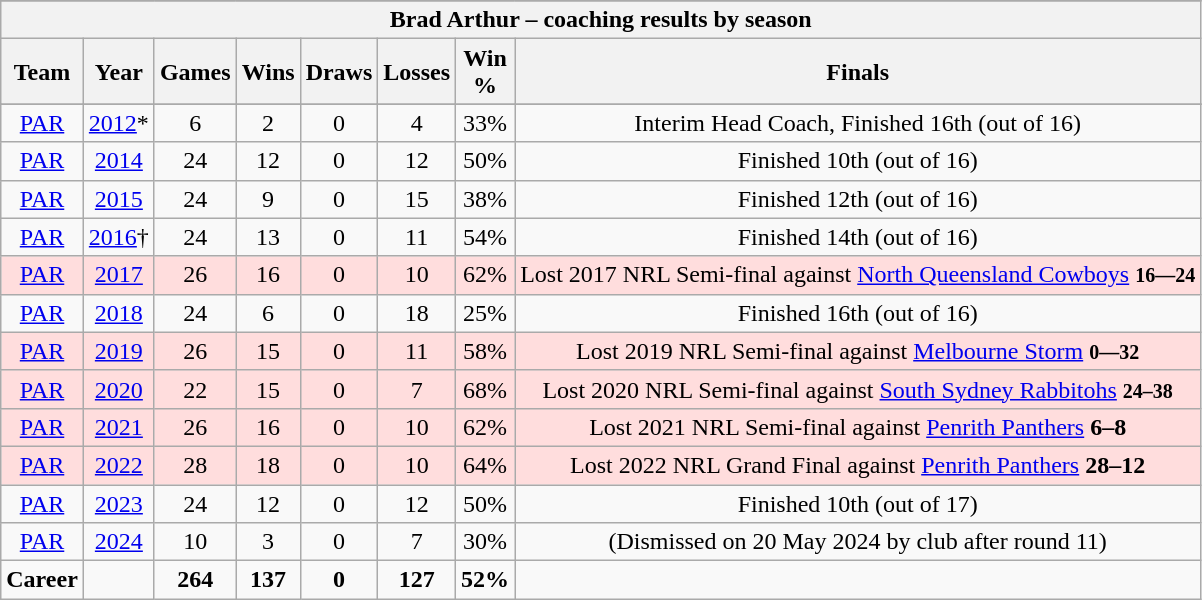<table class="wikitable">
<tr border=1 cellpadding=5 cellspacing=0|- align=center style="background:#EFEFEF;">
</tr>
<tr>
<th colspan="8"><strong>Brad Arthur – coaching results by season </strong></th>
</tr>
<tr>
<th width="30">Team</th>
<th width="30">Year</th>
<th width="30">Games</th>
<th width="30">Wins</th>
<th width="30">Draws</th>
<th width="30">Losses</th>
<th width="30">Win %</th>
<th>Finals</th>
</tr>
<tr align=center>
</tr>
<tr align=center style="background:#FFCCCC;">
</tr>
<tr align=center>
<td><a href='#'>PAR</a></td>
<td><a href='#'>2012</a>*</td>
<td>6</td>
<td>2</td>
<td>0</td>
<td>4</td>
<td>33%</td>
<td>Interim Head Coach, Finished 16th (out of 16)</td>
</tr>
<tr align=center>
<td><a href='#'>PAR</a></td>
<td><a href='#'>2014</a></td>
<td>24</td>
<td>12</td>
<td>0</td>
<td>12</td>
<td>50%</td>
<td>Finished 10th (out of 16)</td>
</tr>
<tr align=center>
<td><a href='#'>PAR</a></td>
<td><a href='#'>2015</a></td>
<td>24</td>
<td>9</td>
<td>0</td>
<td>15</td>
<td>38%</td>
<td>Finished 12th (out of 16)</td>
</tr>
<tr align=center>
<td><a href='#'>PAR</a></td>
<td><a href='#'>2016</a>†</td>
<td>24</td>
<td>13</td>
<td>0</td>
<td>11</td>
<td>54%</td>
<td>Finished 14th (out of 16)</td>
</tr>
<tr align=center style="background:#fdd;">
<td><a href='#'>PAR</a></td>
<td><a href='#'>2017</a></td>
<td>26</td>
<td>16</td>
<td>0</td>
<td>10</td>
<td>62%</td>
<td>Lost 2017 NRL Semi-final against <a href='#'>North Queensland Cowboys</a> <small><strong>16—24</strong></small></td>
</tr>
<tr align=center>
<td><a href='#'>PAR</a></td>
<td><a href='#'>2018</a></td>
<td>24</td>
<td>6</td>
<td>0</td>
<td>18</td>
<td>25%</td>
<td>Finished 16th (out of 16)</td>
</tr>
<tr align=center style="background:#fdd;">
<td><a href='#'>PAR</a></td>
<td><a href='#'>2019</a></td>
<td>26</td>
<td>15</td>
<td>0</td>
<td>11</td>
<td>58%</td>
<td>Lost 2019 NRL Semi-final against <a href='#'>Melbourne Storm</a> <small><strong>0—32</strong></small></td>
</tr>
<tr align=center style="background:#fdd;">
<td><a href='#'>PAR</a></td>
<td><a href='#'>2020</a></td>
<td>22</td>
<td>15</td>
<td>0</td>
<td>7</td>
<td>68%</td>
<td>Lost 2020 NRL Semi-final against <a href='#'>South Sydney Rabbitohs</a> <small> <strong>24–38</strong></small></td>
</tr>
<tr align=center style="background:#fdd;">
<td><a href='#'>PAR</a></td>
<td><a href='#'>2021</a></td>
<td>26</td>
<td>16</td>
<td>0</td>
<td>10</td>
<td>62%</td>
<td>Lost 2021 NRL Semi-final against <a href='#'>Penrith Panthers</a> <strong>6–8</strong></td>
</tr>
<tr align=center style="background:#fdd;">
<td><a href='#'>PAR</a></td>
<td><a href='#'>2022</a></td>
<td>28</td>
<td>18</td>
<td>0</td>
<td>10</td>
<td>64%</td>
<td>Lost 2022 NRL Grand Final against <a href='#'>Penrith Panthers</a> <strong>28–12</strong></td>
</tr>
<tr align=center>
<td><a href='#'>PAR</a></td>
<td><a href='#'>2023</a></td>
<td>24</td>
<td>12</td>
<td>0</td>
<td>12</td>
<td>50%</td>
<td>Finished 10th (out of 17)</td>
</tr>
<tr align=center>
<td><a href='#'>PAR</a></td>
<td><a href='#'>2024</a></td>
<td>10</td>
<td>3</td>
<td>0</td>
<td>7</td>
<td>30%</td>
<td>(Dismissed on 20 May 2024 by club after round 11)</td>
</tr>
<tr align=center>
<td rowspan="1"><strong>Career</strong></td>
<td></td>
<td><strong>264</strong></td>
<td><strong>137</strong></td>
<td><strong>0</strong></td>
<td><strong>127</strong></td>
<td><strong>52%</strong></td>
<td></td>
</tr>
</table>
